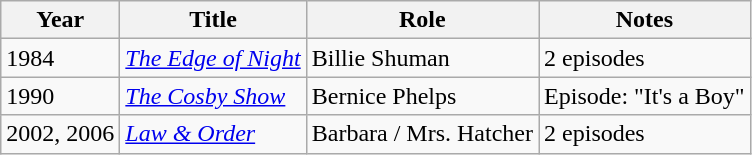<table class="wikitable sortable">
<tr>
<th>Year</th>
<th>Title</th>
<th>Role</th>
<th>Notes</th>
</tr>
<tr>
<td>1984</td>
<td><em><a href='#'>The Edge of Night</a></em></td>
<td>Billie Shuman</td>
<td>2 episodes</td>
</tr>
<tr>
<td>1990</td>
<td><em><a href='#'>The Cosby Show</a></em></td>
<td>Bernice Phelps</td>
<td>Episode: "It's a Boy"</td>
</tr>
<tr>
<td>2002, 2006</td>
<td><em><a href='#'>Law & Order</a></em></td>
<td>Barbara / Mrs. Hatcher</td>
<td>2 episodes</td>
</tr>
</table>
